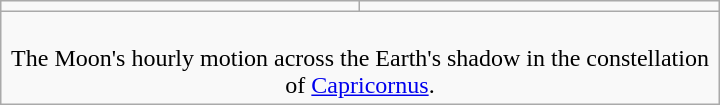<table class=wikitable width=480>
<tr>
<td></td>
<td></td>
</tr>
<tr align=center>
<td colspan=2><br>The Moon's hourly motion across the Earth's shadow in the constellation of <a href='#'>Capricornus</a>.</td>
</tr>
</table>
